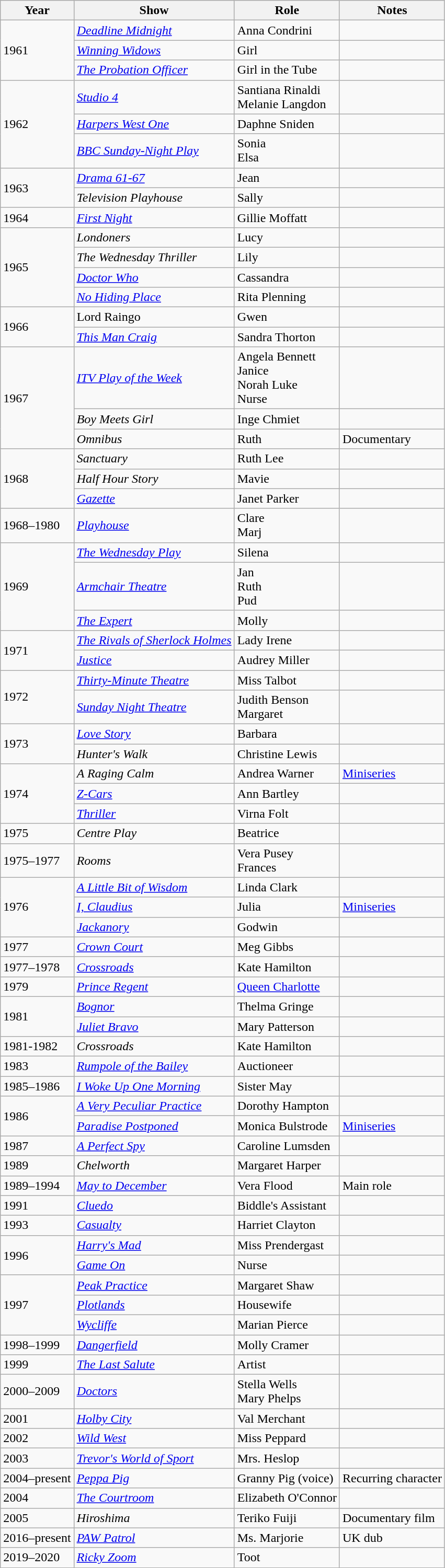<table class="wikitable">
<tr>
<th>Year</th>
<th>Show</th>
<th>Role</th>
<th>Notes</th>
</tr>
<tr>
<td rowspan="3">1961</td>
<td><em><a href='#'>Deadline Midnight</a></em></td>
<td>Anna Condrini</td>
<td></td>
</tr>
<tr>
<td><em><a href='#'>Winning Widows</a></em></td>
<td>Girl</td>
<td></td>
</tr>
<tr>
<td><em><a href='#'>The Probation Officer</a></em></td>
<td>Girl in the Tube</td>
<td></td>
</tr>
<tr>
<td rowspan="3">1962</td>
<td><a href='#'><em>Studio 4</em></a></td>
<td>Santiana Rinaldi<br>Melanie Langdon</td>
<td></td>
</tr>
<tr>
<td><em><a href='#'>Harpers West One</a></em></td>
<td>Daphne Sniden</td>
<td></td>
</tr>
<tr>
<td><em><a href='#'>BBC Sunday-Night Play</a></em></td>
<td>Sonia<br>Elsa</td>
<td></td>
</tr>
<tr>
<td rowspan="2">1963</td>
<td><em><a href='#'>Drama 61-67</a></em></td>
<td>Jean</td>
<td></td>
</tr>
<tr>
<td><em>Television Playhouse</em></td>
<td>Sally</td>
<td></td>
</tr>
<tr>
<td>1964</td>
<td><a href='#'><em>First Night</em></a></td>
<td>Gillie Moffatt</td>
<td></td>
</tr>
<tr>
<td rowspan="4">1965</td>
<td><em>Londoners</em></td>
<td>Lucy</td>
<td></td>
</tr>
<tr>
<td><em>The Wednesday Thriller</em></td>
<td>Lily</td>
<td></td>
</tr>
<tr>
<td><em><a href='#'>Doctor Who</a></em></td>
<td>Cassandra</td>
<td></td>
</tr>
<tr>
<td><em><a href='#'>No Hiding Place</a></em></td>
<td>Rita Plenning</td>
<td></td>
</tr>
<tr>
<td rowspan="2">1966</td>
<td>Lord Raingo</td>
<td>Gwen</td>
<td></td>
</tr>
<tr>
<td><em><a href='#'>This Man Craig</a></em></td>
<td>Sandra Thorton</td>
<td></td>
</tr>
<tr>
<td rowspan="3">1967</td>
<td><em><a href='#'>ITV Play of the Week</a></em></td>
<td>Angela Bennett<br>Janice<br>Norah Luke<br>Nurse</td>
<td></td>
</tr>
<tr>
<td><em>Boy Meets Girl</em></td>
<td>Inge Chmiet</td>
<td></td>
</tr>
<tr>
<td><em>Omnibus</em></td>
<td>Ruth</td>
<td>Documentary</td>
</tr>
<tr>
<td rowspan="3">1968</td>
<td><em>Sanctuary</em></td>
<td>Ruth Lee</td>
<td></td>
</tr>
<tr>
<td><em>Half Hour Story</em></td>
<td>Mavie</td>
<td></td>
</tr>
<tr>
<td><em><a href='#'>Gazette</a></em></td>
<td>Janet Parker</td>
<td></td>
</tr>
<tr>
<td>1968–1980</td>
<td><a href='#'><em>Playhouse</em></a></td>
<td>Clare<br>Marj</td>
<td></td>
</tr>
<tr>
<td rowspan="3">1969</td>
<td><em><a href='#'>The Wednesday Play</a></em></td>
<td>Silena</td>
<td></td>
</tr>
<tr>
<td><em><a href='#'>Armchair Theatre</a></em></td>
<td>Jan<br>Ruth<br>Pud</td>
<td></td>
</tr>
<tr>
<td><a href='#'><em>The Expert</em></a></td>
<td>Molly</td>
<td></td>
</tr>
<tr>
<td rowspan="2">1971</td>
<td><a href='#'><em>The Rivals of Sherlock Holmes</em></a></td>
<td>Lady Irene</td>
<td></td>
</tr>
<tr>
<td><em><a href='#'>Justice</a></em></td>
<td>Audrey Miller</td>
<td></td>
</tr>
<tr>
<td rowspan="2">1972</td>
<td><em><a href='#'>Thirty-Minute Theatre</a></em></td>
<td>Miss Talbot</td>
<td></td>
</tr>
<tr>
<td><em><a href='#'>Sunday Night Theatre</a></em></td>
<td>Judith Benson<br>Margaret</td>
<td></td>
</tr>
<tr>
<td rowspan="2">1973</td>
<td><em><a href='#'>Love Story</a></em></td>
<td>Barbara</td>
<td></td>
</tr>
<tr>
<td><em>Hunter's Walk</em></td>
<td>Christine Lewis</td>
<td></td>
</tr>
<tr>
<td rowspan="3">1974</td>
<td><em>A Raging Calm</em></td>
<td>Andrea Warner</td>
<td><a href='#'>Miniseries</a></td>
</tr>
<tr>
<td><em><a href='#'>Z-Cars</a></em></td>
<td>Ann Bartley</td>
<td></td>
</tr>
<tr>
<td><a href='#'><em>Thriller</em></a></td>
<td>Virna Folt</td>
<td></td>
</tr>
<tr>
<td>1975</td>
<td><em>Centre Play</em></td>
<td>Beatrice</td>
<td></td>
</tr>
<tr>
<td>1975–1977</td>
<td><em>Rooms</em></td>
<td>Vera Pusey<br>Frances</td>
<td></td>
</tr>
<tr>
<td rowspan="3">1976</td>
<td><em><a href='#'>A Little Bit of Wisdom</a></em></td>
<td>Linda Clark</td>
<td></td>
</tr>
<tr>
<td><a href='#'><em>I, Claudius</em></a></td>
<td>Julia</td>
<td><a href='#'>Miniseries</a></td>
</tr>
<tr>
<td><em><a href='#'>Jackanory</a></em></td>
<td>Godwin</td>
<td></td>
</tr>
<tr>
<td>1977</td>
<td><a href='#'><em>Crown Court</em></a></td>
<td>Meg Gibbs</td>
<td></td>
</tr>
<tr>
<td>1977–1978</td>
<td><a href='#'><em>Crossroads</em></a></td>
<td>Kate Hamilton</td>
<td></td>
</tr>
<tr>
<td>1979</td>
<td><a href='#'><em>Prince Regent</em></a></td>
<td><a href='#'>Queen Charlotte</a></td>
<td></td>
</tr>
<tr>
<td rowspan="2">1981</td>
<td><a href='#'><em>Bognor</em></a></td>
<td>Thelma Gringe</td>
<td></td>
</tr>
<tr>
<td><em><a href='#'>Juliet Bravo</a></em></td>
<td>Mary Patterson</td>
<td></td>
</tr>
<tr>
<td>1981-1982</td>
<td><em>Crossroads</em></td>
<td>Kate Hamilton</td>
<td></td>
</tr>
<tr>
<td>1983</td>
<td><em><a href='#'>Rumpole of the Bailey</a></em></td>
<td>Auctioneer</td>
<td></td>
</tr>
<tr>
<td>1985–1986</td>
<td><em><a href='#'>I Woke Up One Morning</a></em></td>
<td>Sister May</td>
<td></td>
</tr>
<tr>
<td rowspan="2">1986</td>
<td><em><a href='#'>A Very Peculiar Practice</a></em></td>
<td>Dorothy Hampton</td>
<td></td>
</tr>
<tr>
<td><em><a href='#'>Paradise Postponed</a></em></td>
<td>Monica Bulstrode</td>
<td><a href='#'>Miniseries</a></td>
</tr>
<tr>
<td>1987</td>
<td><a href='#'><em>A Perfect Spy</em></a></td>
<td>Caroline Lumsden</td>
<td></td>
</tr>
<tr>
<td>1989</td>
<td><em>Chelworth</em></td>
<td>Margaret Harper</td>
<td></td>
</tr>
<tr>
<td>1989–1994</td>
<td><em><a href='#'>May to December</a></em></td>
<td>Vera Flood</td>
<td>Main role</td>
</tr>
<tr>
<td>1991</td>
<td><a href='#'><em>Cluedo</em></a></td>
<td>Biddle's Assistant</td>
<td></td>
</tr>
<tr>
<td>1993</td>
<td><a href='#'><em>Casualty</em></a></td>
<td>Harriet Clayton</td>
<td></td>
</tr>
<tr>
<td rowspan="2">1996</td>
<td><em><a href='#'>Harry's Mad</a></em></td>
<td>Miss Prendergast</td>
<td></td>
</tr>
<tr>
<td><a href='#'><em>Game On</em></a></td>
<td>Nurse</td>
<td></td>
</tr>
<tr>
<td rowspan="3">1997</td>
<td><em><a href='#'>Peak Practice</a></em></td>
<td>Margaret Shaw</td>
<td></td>
</tr>
<tr>
<td><em><a href='#'>Plotlands</a></em></td>
<td>Housewife</td>
<td></td>
</tr>
<tr>
<td><a href='#'><em>Wycliffe</em></a></td>
<td>Marian Pierce</td>
<td></td>
</tr>
<tr>
<td>1998–1999</td>
<td><a href='#'><em>Dangerfield</em></a></td>
<td>Molly Cramer</td>
<td></td>
</tr>
<tr>
<td>1999</td>
<td><em><a href='#'>The Last Salute</a></em></td>
<td>Artist</td>
<td></td>
</tr>
<tr>
<td>2000–2009</td>
<td><a href='#'><em>Doctors</em></a></td>
<td>Stella Wells<br>Mary Phelps</td>
<td></td>
</tr>
<tr>
<td>2001</td>
<td><em><a href='#'>Holby City</a></em></td>
<td>Val Merchant</td>
<td></td>
</tr>
<tr>
<td>2002</td>
<td><a href='#'><em>Wild West</em></a></td>
<td>Miss Peppard</td>
<td></td>
</tr>
<tr>
<td>2003</td>
<td><em><a href='#'>Trevor's World of Sport</a></em></td>
<td>Mrs. Heslop</td>
<td></td>
</tr>
<tr>
<td>2004–present</td>
<td><em><a href='#'>Peppa Pig</a></em></td>
<td>Granny Pig (voice)</td>
<td>Recurring character</td>
</tr>
<tr>
<td>2004</td>
<td><em><a href='#'>The Courtroom</a></em></td>
<td>Elizabeth O'Connor</td>
<td></td>
</tr>
<tr>
<td>2005</td>
<td><em>Hiroshima</em></td>
<td>Teriko Fuiji</td>
<td>Documentary film</td>
</tr>
<tr>
<td>2016–present</td>
<td><em><a href='#'>PAW Patrol</a></em></td>
<td>Ms. Marjorie</td>
<td>UK dub</td>
</tr>
<tr>
<td>2019–2020</td>
<td><em><a href='#'>Ricky Zoom</a></em></td>
<td>Toot</td>
<td></td>
</tr>
</table>
